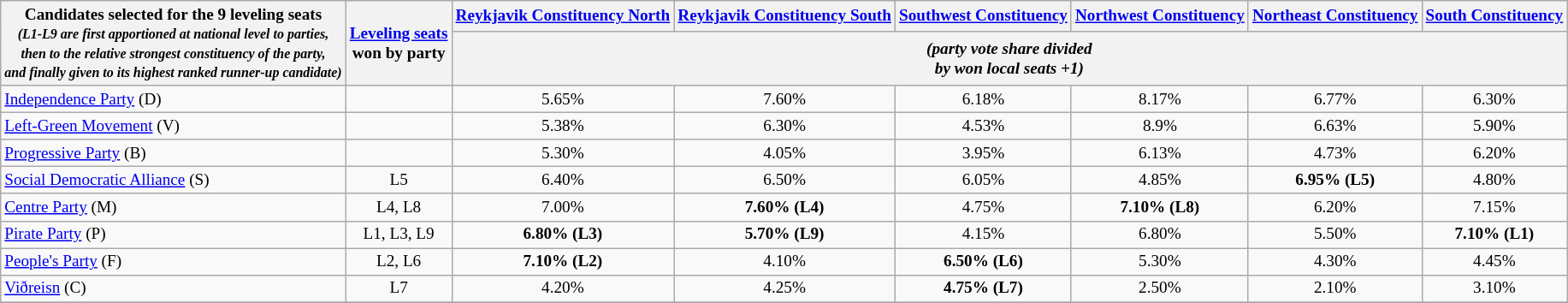<table class="wikitable" style="font-size: 80%;">
<tr>
<th rowspan=2>Candidates selected for the 9 leveling seats<br><small><em>(L1-L9 are first apportioned at national level to parties,<br> then to the relative strongest constituency of the party,<br> and finally given to its highest ranked runner-up candidate)</em></small></th>
<th rowspan=2><a href='#'>Leveling seats</a><br>won by party</th>
<th><a href='#'>Reykjavik Constituency North</a><br></th>
<th><a href='#'>Reykjavik Constituency South</a><br></th>
<th><a href='#'>Southwest Constituency</a><br></th>
<th><a href='#'>Northwest Constituency</a><br></th>
<th><a href='#'>Northeast Constituency</a><br></th>
<th><a href='#'>South Constituency</a><br></th>
</tr>
<tr>
<th colspan=6><em>(party vote share divided<br>by won local seats +1)</em></th>
</tr>
<tr style="text-align:center;">
<td style="text-align:left;"><a href='#'>Independence Party</a> (D)</td>
<td></td>
<td>5.65%</td>
<td>7.60%</td>
<td>6.18%</td>
<td>8.17%</td>
<td>6.77%</td>
<td>6.30%</td>
</tr>
<tr style="text-align:center;">
<td style="text-align:left;"><a href='#'>Left-Green Movement</a> (V)</td>
<td></td>
<td>5.38%</td>
<td>6.30%</td>
<td>4.53%</td>
<td>8.9%</td>
<td>6.63%</td>
<td>5.90%</td>
</tr>
<tr style="text-align:center;">
<td style="text-align:left;"><a href='#'>Progressive Party</a> (B)</td>
<td></td>
<td>5.30%</td>
<td>4.05%</td>
<td>3.95%</td>
<td>6.13%</td>
<td>4.73%</td>
<td>6.20%</td>
</tr>
<tr style="text-align:center;">
<td style="text-align:left;"><a href='#'>Social Democratic Alliance</a> (S)</td>
<td>L5</td>
<td>6.40%</td>
<td>6.50%</td>
<td>6.05%</td>
<td>4.85%</td>
<td><strong>6.95% (L5)</strong></td>
<td>4.80%</td>
</tr>
<tr style="text-align:center;">
<td style="text-align:left;"><a href='#'>Centre Party</a> (M)</td>
<td>L4, L8</td>
<td>7.00%</td>
<td><strong>7.60% (L4)</strong></td>
<td>4.75%</td>
<td><strong>7.10% (L8)</strong></td>
<td>6.20%</td>
<td>7.15%</td>
</tr>
<tr style="text-align:center;">
<td style="text-align:left;"><a href='#'>Pirate Party</a> (P)</td>
<td>L1, L3, L9</td>
<td><strong>6.80% (L3)</strong></td>
<td><strong>5.70% (L9)</strong></td>
<td>4.15%</td>
<td>6.80%</td>
<td>5.50%</td>
<td><strong>7.10% (L1)</strong></td>
</tr>
<tr style="text-align:center;">
<td style="text-align:left;"><a href='#'>People's Party</a> (F)</td>
<td>L2, L6</td>
<td><strong>7.10% (L2)</strong></td>
<td>4.10%</td>
<td><strong>6.50% (L6)</strong></td>
<td>5.30%</td>
<td>4.30%</td>
<td>4.45%</td>
</tr>
<tr style="text-align:center;">
<td style="text-align:left;"><a href='#'>Viðreisn</a> (C)</td>
<td>L7</td>
<td>4.20%</td>
<td>4.25%</td>
<td><strong>4.75% (L7)</strong></td>
<td>2.50%</td>
<td>2.10%</td>
<td>3.10%</td>
</tr>
<tr>
</tr>
</table>
